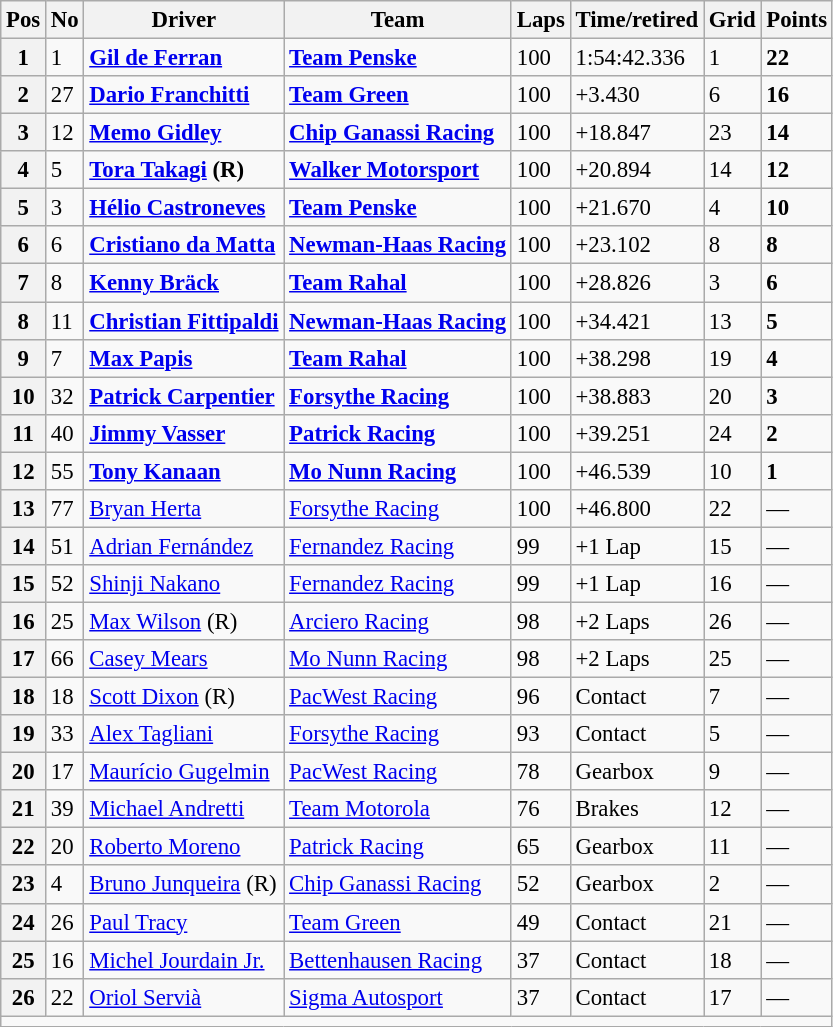<table class="wikitable" style="font-size:95%;">
<tr>
<th>Pos</th>
<th>No</th>
<th>Driver</th>
<th>Team</th>
<th>Laps</th>
<th>Time/retired</th>
<th>Grid</th>
<th>Points</th>
</tr>
<tr>
<th>1</th>
<td>1</td>
<td><strong> <a href='#'>Gil de Ferran</a></strong></td>
<td><strong><a href='#'>Team Penske</a></strong></td>
<td>100</td>
<td>1:54:42.336</td>
<td>1</td>
<td><strong>22</strong></td>
</tr>
<tr>
<th>2</th>
<td>27</td>
<td><strong> <a href='#'>Dario Franchitti</a></strong></td>
<td><strong><a href='#'>Team Green</a></strong></td>
<td>100</td>
<td>+3.430</td>
<td>6</td>
<td><strong>16</strong></td>
</tr>
<tr>
<th>3</th>
<td>12</td>
<td><strong> <a href='#'>Memo Gidley</a></strong></td>
<td><strong><a href='#'>Chip Ganassi Racing</a></strong></td>
<td>100</td>
<td>+18.847</td>
<td>23</td>
<td><strong>14</strong></td>
</tr>
<tr>
<th>4</th>
<td>5</td>
<td><strong> <a href='#'>Tora Takagi</a> (R)</strong></td>
<td><strong><a href='#'>Walker Motorsport</a></strong></td>
<td>100</td>
<td>+20.894</td>
<td>14</td>
<td><strong>12</strong></td>
</tr>
<tr>
<th>5</th>
<td>3</td>
<td><strong> <a href='#'>Hélio Castroneves</a></strong></td>
<td><strong><a href='#'>Team Penske</a></strong></td>
<td>100</td>
<td>+21.670</td>
<td>4</td>
<td><strong>10</strong></td>
</tr>
<tr>
<th>6</th>
<td>6</td>
<td><strong> <a href='#'>Cristiano da Matta</a></strong></td>
<td><strong><a href='#'>Newman-Haas Racing</a></strong></td>
<td>100</td>
<td>+23.102</td>
<td>8</td>
<td><strong>8</strong></td>
</tr>
<tr>
<th>7</th>
<td>8</td>
<td><strong> <a href='#'>Kenny Bräck</a></strong></td>
<td><strong><a href='#'>Team Rahal</a></strong></td>
<td>100</td>
<td>+28.826</td>
<td>3</td>
<td><strong>6</strong></td>
</tr>
<tr>
<th>8</th>
<td>11</td>
<td><strong> <a href='#'>Christian Fittipaldi</a></strong></td>
<td><strong><a href='#'>Newman-Haas Racing</a></strong></td>
<td>100</td>
<td>+34.421</td>
<td>13</td>
<td><strong>5</strong></td>
</tr>
<tr>
<th>9</th>
<td>7</td>
<td><strong> <a href='#'>Max Papis</a></strong></td>
<td><strong><a href='#'>Team Rahal</a></strong></td>
<td>100</td>
<td>+38.298</td>
<td>19</td>
<td><strong>4</strong></td>
</tr>
<tr>
<th>10</th>
<td>32</td>
<td><strong> <a href='#'>Patrick Carpentier</a></strong></td>
<td><strong><a href='#'>Forsythe Racing</a></strong></td>
<td>100</td>
<td>+38.883</td>
<td>20</td>
<td><strong>3</strong></td>
</tr>
<tr>
<th>11</th>
<td>40</td>
<td><strong> <a href='#'>Jimmy Vasser</a></strong></td>
<td><strong><a href='#'>Patrick Racing</a></strong></td>
<td>100</td>
<td>+39.251</td>
<td>24</td>
<td><strong>2</strong></td>
</tr>
<tr>
<th>12</th>
<td>55</td>
<td><strong> <a href='#'>Tony Kanaan</a></strong></td>
<td><strong><a href='#'>Mo Nunn Racing</a></strong></td>
<td>100</td>
<td>+46.539</td>
<td>10</td>
<td><strong>1</strong></td>
</tr>
<tr>
<th>13</th>
<td>77</td>
<td> <a href='#'>Bryan Herta</a></td>
<td><a href='#'>Forsythe Racing</a></td>
<td>100</td>
<td>+46.800</td>
<td>22</td>
<td>—</td>
</tr>
<tr>
<th>14</th>
<td>51</td>
<td> <a href='#'>Adrian Fernández</a></td>
<td><a href='#'>Fernandez Racing</a></td>
<td>99</td>
<td>+1 Lap</td>
<td>15</td>
<td>—</td>
</tr>
<tr>
<th>15</th>
<td>52</td>
<td> <a href='#'>Shinji Nakano</a></td>
<td><a href='#'>Fernandez Racing</a></td>
<td>99</td>
<td>+1 Lap</td>
<td>16</td>
<td>—</td>
</tr>
<tr>
<th>16</th>
<td>25</td>
<td> <a href='#'>Max Wilson</a> (R)</td>
<td><a href='#'>Arciero Racing</a></td>
<td>98</td>
<td>+2 Laps</td>
<td>26</td>
<td>—</td>
</tr>
<tr>
<th>17</th>
<td>66</td>
<td> <a href='#'>Casey Mears</a></td>
<td><a href='#'>Mo Nunn Racing</a></td>
<td>98</td>
<td>+2 Laps</td>
<td>25</td>
<td>—</td>
</tr>
<tr>
<th>18</th>
<td>18</td>
<td> <a href='#'>Scott Dixon</a> (R)</td>
<td><a href='#'>PacWest Racing</a></td>
<td>96</td>
<td>Contact</td>
<td>7</td>
<td>—</td>
</tr>
<tr>
<th>19</th>
<td>33</td>
<td> <a href='#'>Alex Tagliani</a></td>
<td><a href='#'>Forsythe Racing</a></td>
<td>93</td>
<td>Contact</td>
<td>5</td>
<td>—</td>
</tr>
<tr>
<th>20</th>
<td>17</td>
<td> <a href='#'>Maurício Gugelmin</a></td>
<td><a href='#'>PacWest Racing</a></td>
<td>78</td>
<td>Gearbox</td>
<td>9</td>
<td>—</td>
</tr>
<tr>
<th>21</th>
<td>39</td>
<td> <a href='#'>Michael Andretti</a></td>
<td [Andretti Autosport><a href='#'>Team Motorola</a></td>
<td>76</td>
<td>Brakes</td>
<td>12</td>
<td>—</td>
</tr>
<tr>
<th>22</th>
<td>20</td>
<td> <a href='#'>Roberto Moreno</a></td>
<td><a href='#'>Patrick Racing</a></td>
<td>65</td>
<td>Gearbox</td>
<td>11</td>
<td>—</td>
</tr>
<tr>
<th>23</th>
<td>4</td>
<td> <a href='#'>Bruno Junqueira</a> (R)</td>
<td><a href='#'>Chip Ganassi Racing</a></td>
<td>52</td>
<td>Gearbox</td>
<td>2</td>
<td>—</td>
</tr>
<tr>
<th>24</th>
<td>26</td>
<td> <a href='#'>Paul Tracy</a></td>
<td><a href='#'>Team Green</a></td>
<td>49</td>
<td>Contact</td>
<td>21</td>
<td>—</td>
</tr>
<tr>
<th>25</th>
<td>16</td>
<td> <a href='#'>Michel Jourdain Jr.</a></td>
<td><a href='#'>Bettenhausen Racing</a></td>
<td>37</td>
<td>Contact</td>
<td>18</td>
<td>—</td>
</tr>
<tr>
<th>26</th>
<td>22</td>
<td> <a href='#'>Oriol Servià</a></td>
<td><a href='#'>Sigma Autosport</a></td>
<td>37</td>
<td>Contact</td>
<td>17</td>
<td>—</td>
</tr>
<tr>
<td colspan="8"></td>
</tr>
</table>
